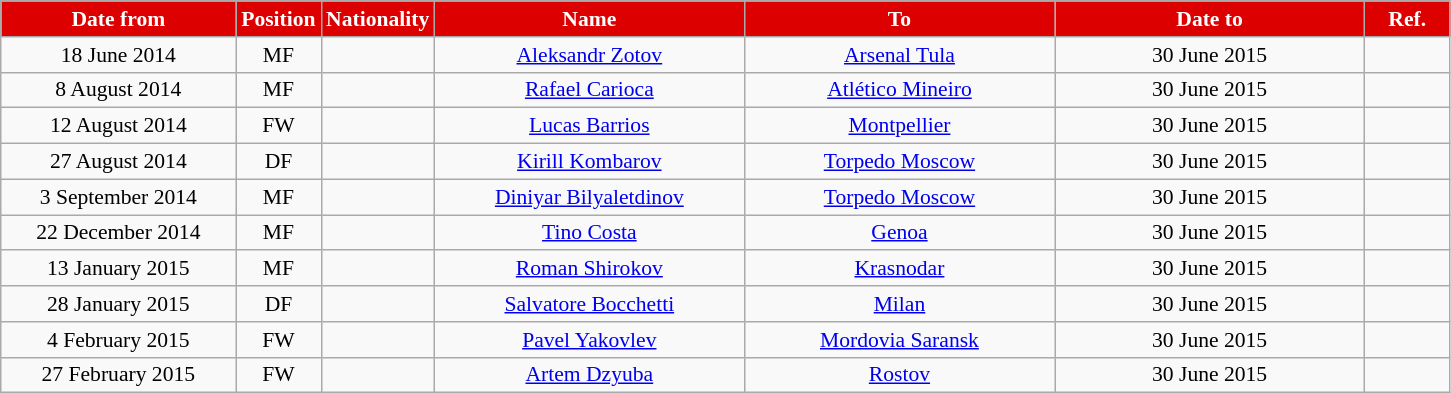<table class="wikitable" style="text-align:center; font-size:90%; ">
<tr>
<th style="background:#DD0000; color:white; width:150px;">Date from</th>
<th style="background:#DD0000; color:white; width:50px;">Position</th>
<th style="background:#DD0000; color:white; width:50px;">Nationality</th>
<th style="background:#DD0000; color:white; width:200px;">Name</th>
<th style="background:#DD0000; color:white; width:200px;">To</th>
<th style="background:#DD0000; color:white; width:200px;">Date to</th>
<th style="background:#DD0000; color:white; width:50px;">Ref.</th>
</tr>
<tr>
<td>18 June 2014</td>
<td>MF</td>
<td></td>
<td><a href='#'>Aleksandr Zotov</a></td>
<td><a href='#'>Arsenal Tula</a></td>
<td>30 June 2015</td>
<td></td>
</tr>
<tr>
<td>8 August 2014</td>
<td>MF</td>
<td></td>
<td><a href='#'>Rafael Carioca</a></td>
<td><a href='#'>Atlético Mineiro</a></td>
<td>30 June 2015</td>
<td></td>
</tr>
<tr>
<td>12 August 2014</td>
<td>FW</td>
<td></td>
<td><a href='#'>Lucas Barrios</a></td>
<td><a href='#'>Montpellier</a></td>
<td>30 June 2015</td>
<td></td>
</tr>
<tr>
<td>27 August 2014</td>
<td>DF</td>
<td></td>
<td><a href='#'>Kirill Kombarov</a></td>
<td><a href='#'>Torpedo Moscow</a></td>
<td>30 June 2015</td>
<td></td>
</tr>
<tr>
<td>3 September 2014</td>
<td>MF</td>
<td></td>
<td><a href='#'>Diniyar Bilyaletdinov</a></td>
<td><a href='#'>Torpedo Moscow</a></td>
<td>30 June 2015</td>
<td></td>
</tr>
<tr>
<td>22 December 2014</td>
<td>MF</td>
<td></td>
<td><a href='#'>Tino Costa</a></td>
<td><a href='#'>Genoa</a></td>
<td>30 June 2015</td>
<td></td>
</tr>
<tr>
<td>13 January 2015</td>
<td>MF</td>
<td></td>
<td><a href='#'>Roman Shirokov</a></td>
<td><a href='#'>Krasnodar</a></td>
<td>30 June 2015</td>
<td></td>
</tr>
<tr>
<td>28 January 2015</td>
<td>DF</td>
<td></td>
<td><a href='#'>Salvatore Bocchetti</a></td>
<td><a href='#'>Milan</a></td>
<td>30 June 2015</td>
<td></td>
</tr>
<tr>
<td>4 February 2015</td>
<td>FW</td>
<td></td>
<td><a href='#'>Pavel Yakovlev</a></td>
<td><a href='#'>Mordovia Saransk</a></td>
<td>30 June 2015</td>
<td></td>
</tr>
<tr>
<td>27 February 2015</td>
<td>FW</td>
<td></td>
<td><a href='#'>Artem Dzyuba</a></td>
<td><a href='#'>Rostov</a></td>
<td>30 June 2015</td>
<td></td>
</tr>
</table>
